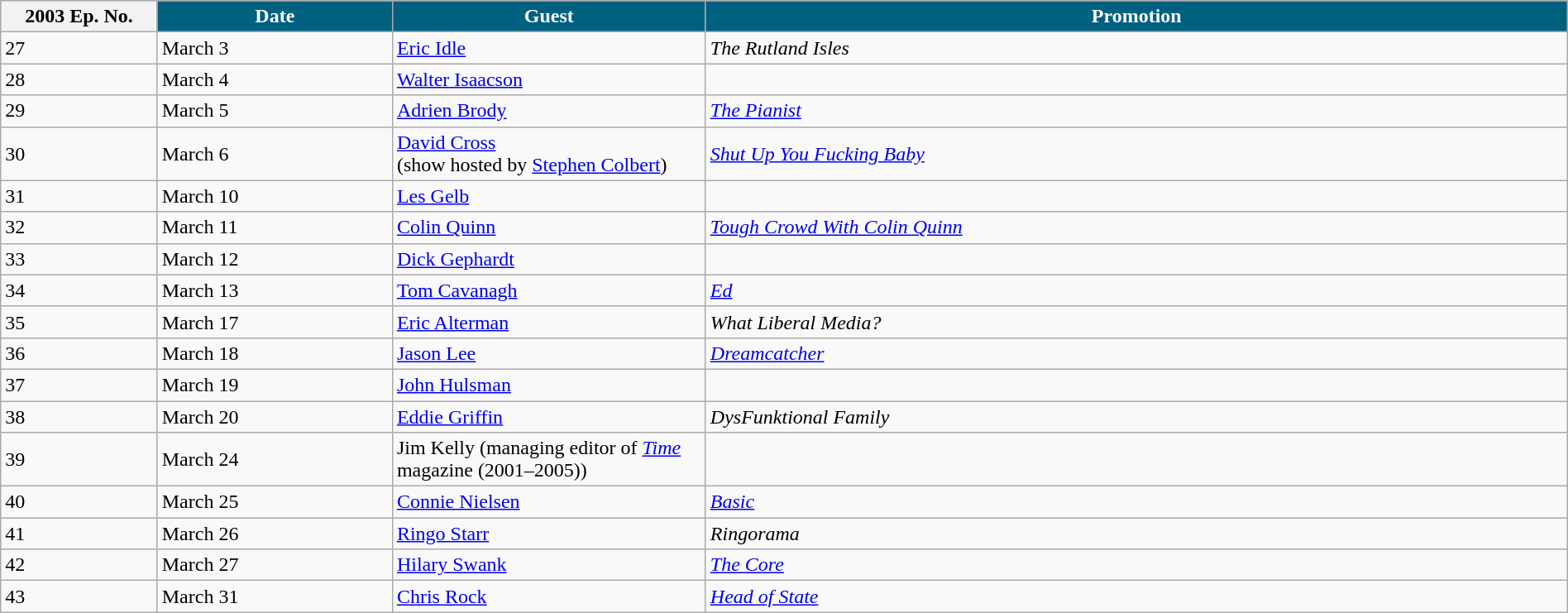<table class="wikitable" width="100%">
<tr bgcolor="#CCCCCC">
<th>2003 Ep. No.</th>
<th width="15%" style="background:#006080; color:#FFFFFF">Date</th>
<th width="20%" style="background:#006080; color:#FFFFFF">Guest</th>
<th width="55%" style="background:#006080; color:#FFFFFF">Promotion</th>
</tr>
<tr>
<td>27</td>
<td>March 3</td>
<td><a href='#'>Eric Idle</a></td>
<td><em>The Rutland Isles</em></td>
</tr>
<tr>
<td>28</td>
<td>March 4</td>
<td><a href='#'>Walter Isaacson</a></td>
<td></td>
</tr>
<tr>
<td>29</td>
<td>March 5</td>
<td><a href='#'>Adrien Brody</a></td>
<td><em><a href='#'>The Pianist</a></em></td>
</tr>
<tr>
<td>30</td>
<td>March 6</td>
<td><a href='#'>David Cross</a><br>(show hosted by <a href='#'>Stephen Colbert</a>)</td>
<td><em><a href='#'>Shut Up You Fucking Baby</a></em></td>
</tr>
<tr>
<td>31</td>
<td>March 10</td>
<td><a href='#'>Les Gelb</a></td>
<td></td>
</tr>
<tr>
<td>32</td>
<td>March 11</td>
<td><a href='#'>Colin Quinn</a></td>
<td><em><a href='#'>Tough Crowd With Colin Quinn</a></em></td>
</tr>
<tr>
<td>33</td>
<td>March 12</td>
<td><a href='#'>Dick Gephardt</a></td>
<td></td>
</tr>
<tr>
<td>34</td>
<td>March 13</td>
<td><a href='#'>Tom Cavanagh</a></td>
<td><em><a href='#'>Ed</a></em></td>
</tr>
<tr>
<td>35</td>
<td>March 17</td>
<td><a href='#'>Eric Alterman</a></td>
<td><em>What Liberal Media?</em></td>
</tr>
<tr>
<td>36</td>
<td>March 18</td>
<td><a href='#'>Jason Lee</a></td>
<td><em><a href='#'>Dreamcatcher</a></em></td>
</tr>
<tr>
<td>37</td>
<td>March 19</td>
<td><a href='#'>John Hulsman</a></td>
<td></td>
</tr>
<tr>
<td>38</td>
<td>March 20</td>
<td><a href='#'>Eddie Griffin</a></td>
<td><em>DysFunktional Family</em></td>
</tr>
<tr>
<td>39</td>
<td>March 24</td>
<td>Jim Kelly (managing editor of <em><a href='#'>Time</a></em> magazine (2001–2005))</td>
<td></td>
</tr>
<tr>
<td>40</td>
<td>March 25</td>
<td><a href='#'>Connie Nielsen</a></td>
<td><em><a href='#'>Basic</a></em></td>
</tr>
<tr>
<td>41</td>
<td>March 26</td>
<td><a href='#'>Ringo Starr</a></td>
<td><em>Ringorama</em></td>
</tr>
<tr>
<td>42</td>
<td>March 27</td>
<td><a href='#'>Hilary Swank</a></td>
<td><em><a href='#'>The Core</a></em></td>
</tr>
<tr>
<td>43</td>
<td>March 31</td>
<td><a href='#'>Chris Rock</a></td>
<td><em><a href='#'>Head of State</a></em></td>
</tr>
</table>
